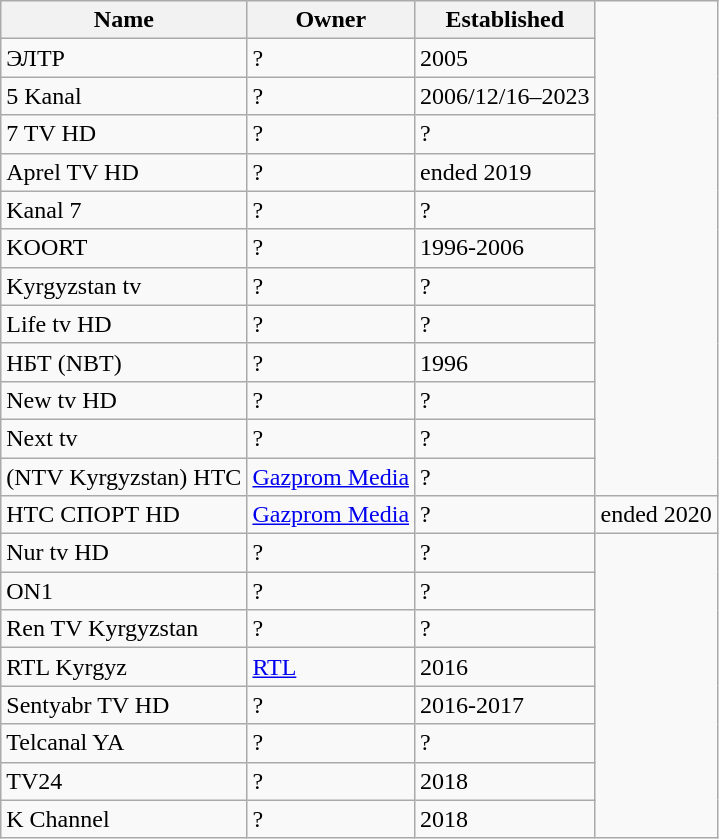<table class="wikitable" border="1" class="wikitable sortable">
<tr>
<th>Name</th>
<th>Owner</th>
<th>Established</th>
</tr>
<tr>
<td>ЭЛТР</td>
<td>?</td>
<td>2005</td>
</tr>
<tr>
<td>5 Kanal</td>
<td>?</td>
<td>2006/12/16–2023</td>
</tr>
<tr>
<td>7 TV HD</td>
<td>?</td>
<td>?</td>
</tr>
<tr>
<td>Aprel TV HD</td>
<td>?</td>
<td>ended 2019</td>
</tr>
<tr>
<td>Kanal 7</td>
<td>?</td>
<td>?</td>
</tr>
<tr>
<td>KOORT</td>
<td>?</td>
<td>1996-2006</td>
</tr>
<tr>
<td>Kyrgyzstan tv</td>
<td>?</td>
<td>?</td>
</tr>
<tr>
<td>Life tv HD</td>
<td>?</td>
<td>?</td>
</tr>
<tr>
<td>НБТ (NBT)</td>
<td>?</td>
<td>1996</td>
</tr>
<tr>
<td>New tv HD</td>
<td>?</td>
<td>?</td>
</tr>
<tr>
<td>Next tv</td>
<td>?</td>
<td>?</td>
</tr>
<tr>
<td>(NTV Kyrgyzstan) НТС</td>
<td><a href='#'>Gazprom Media</a></td>
<td>?</td>
</tr>
<tr>
<td>НТС СПОРТ HD</td>
<td><a href='#'>Gazprom Media</a></td>
<td>?</td>
<td>ended 2020</td>
</tr>
<tr>
<td>Nur tv HD</td>
<td>?</td>
<td>?</td>
</tr>
<tr>
<td>ON1</td>
<td>?</td>
<td>?</td>
</tr>
<tr>
<td>Ren TV Kyrgyzstan</td>
<td>?</td>
<td>?</td>
</tr>
<tr>
<td>RTL Kyrgyz</td>
<td><a href='#'>RTL</a></td>
<td>2016</td>
</tr>
<tr>
<td>Sentyabr TV HD</td>
<td>?</td>
<td>2016-2017</td>
</tr>
<tr>
<td>Telcanal YA</td>
<td>?</td>
<td>?</td>
</tr>
<tr>
<td>TV24</td>
<td>?</td>
<td>2018</td>
</tr>
<tr>
<td>K Channel</td>
<td>?</td>
<td>2018</td>
</tr>
</table>
